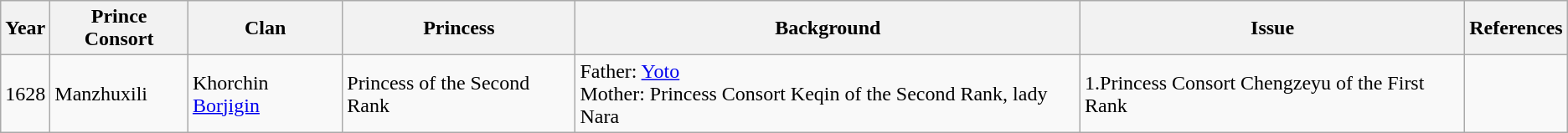<table class="wikitable">
<tr>
<th>Year</th>
<th>Prince Consort</th>
<th>Clan</th>
<th>Princess</th>
<th>Background</th>
<th>Issue</th>
<th>References</th>
</tr>
<tr>
<td>1628</td>
<td>Manzhuxili</td>
<td>Khorchin <a href='#'>Borjigin</a></td>
<td>Princess of the Second Rank</td>
<td>Father: <a href='#'>Yoto</a><br>Mother: Princess Consort Keqin of the Second Rank, lady Nara</td>
<td>1.Princess Consort Chengzeyu of the First Rank</td>
<td></td>
</tr>
</table>
